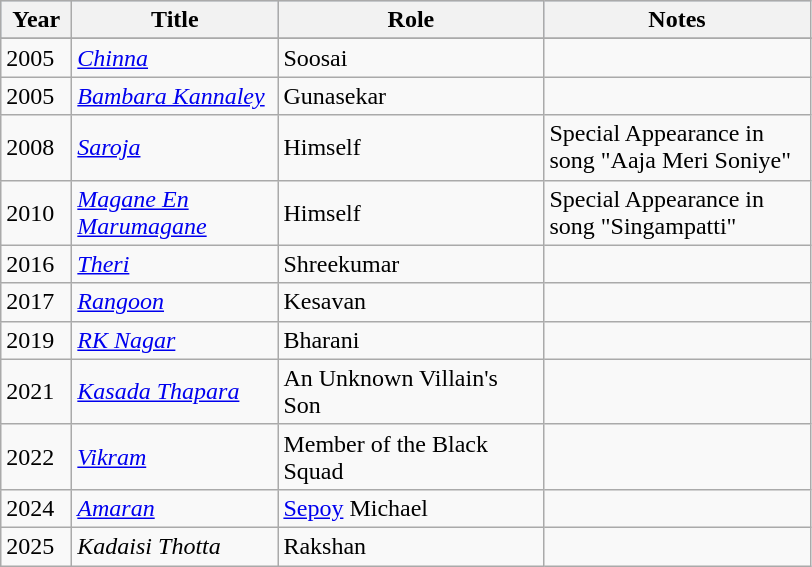<table class="wikitable sortable" border="1">
<tr style="background:#B0C4DE;">
<th style="width:40px;">Year</th>
<th style="width:130px;">Title</th>
<th style="width:170px;">Role</th>
<th style="width:170px;">Notes</th>
</tr>
<tr>
</tr>
<tr>
<td>2005</td>
<td><em><a href='#'>Chinna</a></em></td>
<td>Soosai</td>
<td></td>
</tr>
<tr>
<td>2005</td>
<td><em><a href='#'>Bambara Kannaley</a></em></td>
<td>Gunasekar</td>
<td></td>
</tr>
<tr>
<td>2008</td>
<td><em><a href='#'>Saroja</a></em></td>
<td>Himself</td>
<td>Special Appearance in song "Aaja Meri Soniye"</td>
</tr>
<tr>
<td>2010</td>
<td><em><a href='#'>Magane En Marumagane</a></em></td>
<td>Himself</td>
<td>Special Appearance in song "Singampatti"</td>
</tr>
<tr>
<td>2016</td>
<td><em><a href='#'>Theri</a></em></td>
<td>Shreekumar</td>
<td></td>
</tr>
<tr>
<td>2017</td>
<td><em><a href='#'>Rangoon</a></em></td>
<td>Kesavan</td>
<td></td>
</tr>
<tr>
<td>2019</td>
<td><em><a href='#'>RK Nagar</a></em></td>
<td>Bharani</td>
<td></td>
</tr>
<tr>
<td>2021</td>
<td><em><a href='#'>Kasada Thapara</a></em></td>
<td>An Unknown Villain's Son</td>
<td></td>
</tr>
<tr>
<td>2022</td>
<td><em><a href='#'>Vikram</a></em></td>
<td>Member of the Black Squad</td>
<td></td>
</tr>
<tr>
<td>2024</td>
<td><em><a href='#'>Amaran</a></em></td>
<td><a href='#'>Sepoy</a> Michael</td>
<td></td>
</tr>
<tr>
<td>2025</td>
<td><em>Kadaisi Thotta</em></td>
<td>Rakshan</td>
<td></td>
</tr>
</table>
